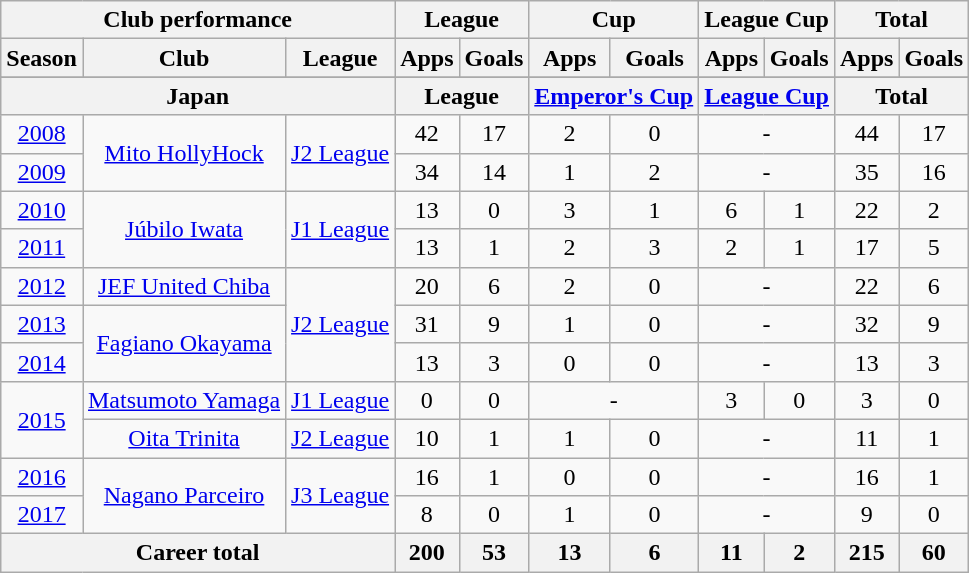<table class="wikitable" style="text-align:center">
<tr>
<th colspan=3>Club performance</th>
<th colspan=2>League</th>
<th colspan=2>Cup</th>
<th colspan=2>League Cup</th>
<th colspan=2>Total</th>
</tr>
<tr>
<th>Season</th>
<th>Club</th>
<th>League</th>
<th>Apps</th>
<th>Goals</th>
<th>Apps</th>
<th>Goals</th>
<th>Apps</th>
<th>Goals</th>
<th>Apps</th>
<th>Goals</th>
</tr>
<tr>
</tr>
<tr>
<th colspan=3>Japan</th>
<th colspan=2>League</th>
<th colspan=2><a href='#'>Emperor's Cup</a></th>
<th colspan=2><a href='#'>League Cup</a></th>
<th colspan=2>Total</th>
</tr>
<tr>
<td><a href='#'>2008</a></td>
<td rowspan="2"><a href='#'>Mito HollyHock</a></td>
<td rowspan="2"><a href='#'>J2 League</a></td>
<td>42</td>
<td>17</td>
<td>2</td>
<td>0</td>
<td colspan="2">-</td>
<td>44</td>
<td>17</td>
</tr>
<tr>
<td><a href='#'>2009</a></td>
<td>34</td>
<td>14</td>
<td>1</td>
<td>2</td>
<td colspan="2">-</td>
<td>35</td>
<td>16</td>
</tr>
<tr>
<td><a href='#'>2010</a></td>
<td rowspan="2"><a href='#'>Júbilo Iwata</a></td>
<td rowspan="2"><a href='#'>J1 League</a></td>
<td>13</td>
<td>0</td>
<td>3</td>
<td>1</td>
<td>6</td>
<td>1</td>
<td>22</td>
<td>2</td>
</tr>
<tr>
<td><a href='#'>2011</a></td>
<td>13</td>
<td>1</td>
<td>2</td>
<td>3</td>
<td>2</td>
<td>1</td>
<td>17</td>
<td>5</td>
</tr>
<tr>
<td><a href='#'>2012</a></td>
<td><a href='#'>JEF United Chiba</a></td>
<td rowspan="3"><a href='#'>J2 League</a></td>
<td>20</td>
<td>6</td>
<td>2</td>
<td>0</td>
<td colspan="2">-</td>
<td>22</td>
<td>6</td>
</tr>
<tr>
<td><a href='#'>2013</a></td>
<td rowspan="2"><a href='#'>Fagiano Okayama</a></td>
<td>31</td>
<td>9</td>
<td>1</td>
<td>0</td>
<td colspan="2">-</td>
<td>32</td>
<td>9</td>
</tr>
<tr>
<td><a href='#'>2014</a></td>
<td>13</td>
<td>3</td>
<td>0</td>
<td>0</td>
<td colspan="2">-</td>
<td>13</td>
<td>3</td>
</tr>
<tr>
<td rowspan="2"><a href='#'>2015</a></td>
<td><a href='#'>Matsumoto Yamaga</a></td>
<td><a href='#'>J1 League</a></td>
<td>0</td>
<td>0</td>
<td colspan="2">-</td>
<td>3</td>
<td>0</td>
<td>3</td>
<td>0</td>
</tr>
<tr>
<td><a href='#'>Oita Trinita</a></td>
<td><a href='#'>J2 League</a></td>
<td>10</td>
<td>1</td>
<td>1</td>
<td>0</td>
<td colspan="2">-</td>
<td>11</td>
<td>1</td>
</tr>
<tr>
<td><a href='#'>2016</a></td>
<td rowspan="2"><a href='#'>Nagano Parceiro</a></td>
<td rowspan="2"><a href='#'>J3 League</a></td>
<td>16</td>
<td>1</td>
<td>0</td>
<td>0</td>
<td colspan="2">-</td>
<td>16</td>
<td>1</td>
</tr>
<tr>
<td><a href='#'>2017</a></td>
<td>8</td>
<td>0</td>
<td>1</td>
<td>0</td>
<td colspan="2">-</td>
<td>9</td>
<td>0</td>
</tr>
<tr>
<th colspan=3>Career total</th>
<th>200</th>
<th>53</th>
<th>13</th>
<th>6</th>
<th>11</th>
<th>2</th>
<th>215</th>
<th>60</th>
</tr>
</table>
